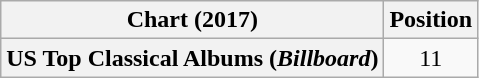<table class="wikitable plainrowheaders" style="text-align:center">
<tr>
<th scope="col">Chart (2017)</th>
<th scope="col">Position</th>
</tr>
<tr>
<th scope="row">US Top Classical Albums (<em>Billboard</em>)</th>
<td>11</td>
</tr>
</table>
